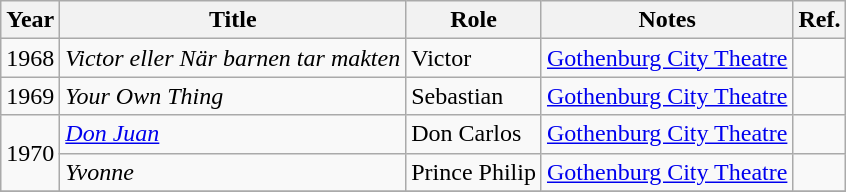<table class="wikitable">
<tr>
<th>Year</th>
<th>Title</th>
<th>Role</th>
<th>Notes</th>
<th>Ref.</th>
</tr>
<tr>
<td>1968</td>
<td><em>Victor eller När barnen tar makten</em></td>
<td>Victor</td>
<td><a href='#'>Gothenburg City Theatre</a></td>
<td></td>
</tr>
<tr>
<td>1969</td>
<td><em>Your Own Thing</em></td>
<td>Sebastian</td>
<td><a href='#'>Gothenburg City Theatre</a></td>
<td></td>
</tr>
<tr>
<td rowspan="2">1970</td>
<td><em><a href='#'>Don Juan</a></em></td>
<td>Don Carlos</td>
<td><a href='#'>Gothenburg City Theatre</a></td>
<td></td>
</tr>
<tr>
<td><em>Yvonne</em></td>
<td>Prince Philip</td>
<td><a href='#'>Gothenburg City Theatre</a></td>
<td></td>
</tr>
<tr>
</tr>
</table>
